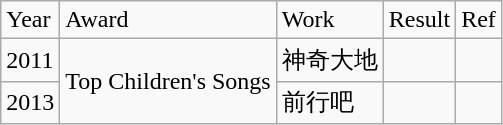<table class="wikitable">
<tr>
<td>Year</td>
<td>Award</td>
<td>Work</td>
<td>Result</td>
<td>Ref</td>
</tr>
<tr>
<td>2011</td>
<td rowspan="2">Top Children's Songs</td>
<td>神奇大地</td>
<td></td>
<td></td>
</tr>
<tr>
<td>2013</td>
<td>前行吧</td>
<td></td>
<td></td>
</tr>
</table>
